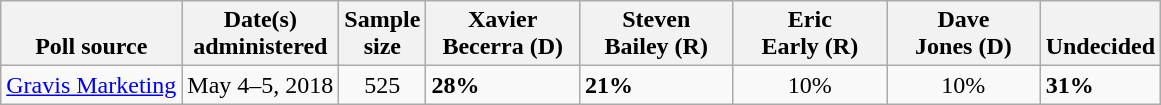<table class="wikitable">
<tr valign=bottom>
<th>Poll source</th>
<th>Date(s)<br>administered</th>
<th>Sample<br>size</th>
<th style="width:95px;">Xavier<br>Becerra (D)</th>
<th style="width:95px;">Steven<br>Bailey (R)</th>
<th style="width:95px;">Eric<br>Early (R)</th>
<th style="width:95px;">Dave<br>Jones (D)</th>
<th>Undecided</th>
</tr>
<tr>
<td><a href='#'>Gravis Marketing</a></td>
<td align=center>May 4–5, 2018</td>
<td align=center>525</td>
<td><strong>28%</strong></td>
<td><strong>21%</strong></td>
<td align=center>10%</td>
<td align=center>10%</td>
<td><strong>31%</strong></td>
</tr>
</table>
